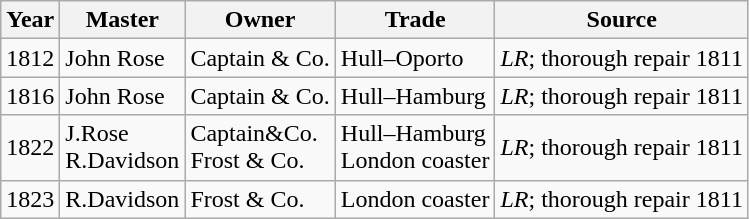<table class=" wikitable">
<tr>
<th>Year</th>
<th>Master</th>
<th>Owner</th>
<th>Trade</th>
<th>Source</th>
</tr>
<tr>
<td>1812</td>
<td>John Rose</td>
<td>Captain & Co.</td>
<td>Hull–Oporto</td>
<td><em>LR</em>; thorough repair 1811</td>
</tr>
<tr>
<td>1816</td>
<td>John Rose</td>
<td>Captain & Co.</td>
<td>Hull–Hamburg</td>
<td><em>LR</em>; thorough repair 1811</td>
</tr>
<tr>
<td>1822</td>
<td>J.Rose<br>R.Davidson</td>
<td>Captain&Co.<br>Frost & Co.</td>
<td>Hull–Hamburg<br>London coaster</td>
<td><em>LR</em>; thorough repair 1811</td>
</tr>
<tr>
<td>1823</td>
<td>R.Davidson</td>
<td>Frost & Co.</td>
<td>London coaster</td>
<td><em>LR</em>; thorough repair 1811</td>
</tr>
</table>
